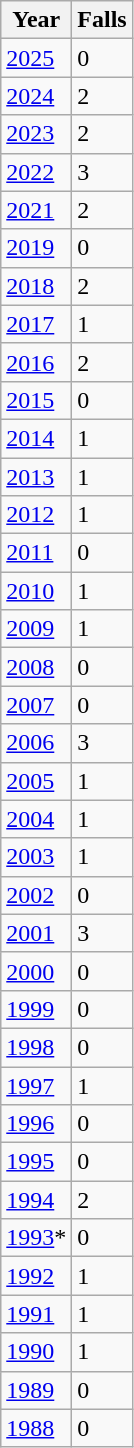<table class="wikitable sortable">
<tr>
<th>Year</th>
<th>Falls</th>
</tr>
<tr>
<td><a href='#'>2025</a></td>
<td>0</td>
</tr>
<tr>
<td><a href='#'>2024</a></td>
<td>2</td>
</tr>
<tr>
<td><a href='#'>2023</a></td>
<td>2</td>
</tr>
<tr>
<td><a href='#'>2022</a></td>
<td>3</td>
</tr>
<tr>
<td><a href='#'>2021</a></td>
<td>2</td>
</tr>
<tr>
<td><a href='#'>2019</a></td>
<td>0</td>
</tr>
<tr>
<td><a href='#'>2018</a></td>
<td>2</td>
</tr>
<tr>
<td><a href='#'>2017</a></td>
<td>1</td>
</tr>
<tr>
<td><a href='#'>2016</a></td>
<td>2</td>
</tr>
<tr>
<td><a href='#'>2015</a></td>
<td>0</td>
</tr>
<tr>
<td><a href='#'>2014</a></td>
<td>1</td>
</tr>
<tr>
<td><a href='#'>2013</a></td>
<td>1</td>
</tr>
<tr>
<td><a href='#'>2012</a></td>
<td>1</td>
</tr>
<tr>
<td><a href='#'>2011</a></td>
<td>0</td>
</tr>
<tr>
<td><a href='#'>2010</a></td>
<td>1</td>
</tr>
<tr>
<td><a href='#'>2009</a></td>
<td>1</td>
</tr>
<tr>
<td><a href='#'>2008</a></td>
<td>0</td>
</tr>
<tr>
<td><a href='#'>2007</a></td>
<td>0</td>
</tr>
<tr>
<td><a href='#'>2006</a></td>
<td>3</td>
</tr>
<tr>
<td><a href='#'>2005</a></td>
<td>1</td>
</tr>
<tr>
<td><a href='#'>2004</a></td>
<td>1</td>
</tr>
<tr>
<td><a href='#'>2003</a></td>
<td>1</td>
</tr>
<tr>
<td><a href='#'>2002</a></td>
<td>0</td>
</tr>
<tr>
<td><a href='#'>2001</a></td>
<td>3</td>
</tr>
<tr>
<td><a href='#'>2000</a></td>
<td>0</td>
</tr>
<tr>
<td><a href='#'>1999</a></td>
<td>0</td>
</tr>
<tr>
<td><a href='#'>1998</a></td>
<td>0</td>
</tr>
<tr>
<td><a href='#'>1997</a></td>
<td>1</td>
</tr>
<tr>
<td><a href='#'>1996</a></td>
<td>0</td>
</tr>
<tr>
<td><a href='#'>1995</a></td>
<td>0</td>
</tr>
<tr>
<td><a href='#'>1994</a></td>
<td>2</td>
</tr>
<tr>
<td><a href='#'>1993</a>*</td>
<td>0</td>
</tr>
<tr>
<td><a href='#'>1992</a></td>
<td>1</td>
</tr>
<tr>
<td><a href='#'>1991</a></td>
<td>1</td>
</tr>
<tr>
<td><a href='#'>1990</a></td>
<td>1</td>
</tr>
<tr>
<td><a href='#'>1989</a></td>
<td>0</td>
</tr>
<tr>
<td><a href='#'>1988</a></td>
<td>0</td>
</tr>
</table>
